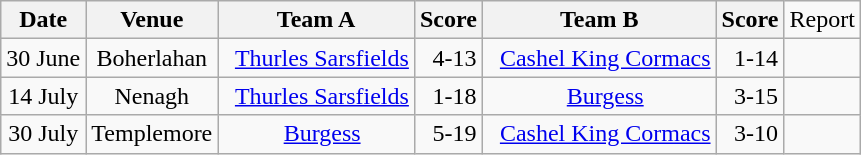<table class="wikitable">
<tr>
<th>Date</th>
<th>Venue</th>
<th>Team A</th>
<th>Score</th>
<th>Team B</th>
<th>Score</th>
<td>Report</td>
</tr>
<tr align="center">
<td>30 June</td>
<td>Boherlahan</td>
<td>  <a href='#'>Thurles Sarsfields</a></td>
<td>  4-13</td>
<td>  <a href='#'>Cashel King Cormacs</a></td>
<td>  1-14</td>
<td></td>
</tr>
<tr align="center">
<td>14 July</td>
<td>Nenagh</td>
<td>  <a href='#'>Thurles Sarsfields</a></td>
<td>  1-18</td>
<td>  <a href='#'>Burgess</a></td>
<td>  3-15</td>
<td></td>
</tr>
<tr align="center">
<td>30 July</td>
<td>Templemore</td>
<td>  <a href='#'>Burgess</a></td>
<td>  5-19</td>
<td>  <a href='#'>Cashel King Cormacs</a></td>
<td>  3-10</td>
<td></td>
</tr>
</table>
